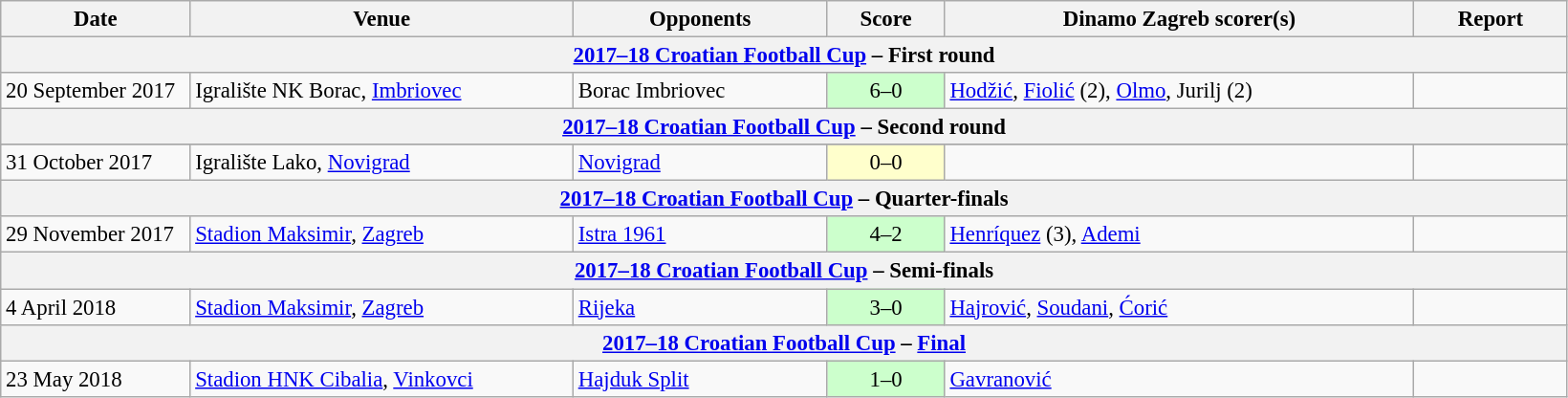<table class="wikitable" style="font-size:95%">
<tr>
<th width=125>Date</th>
<th width=260>Venue</th>
<th width=170>Opponents</th>
<th width= 75>Score</th>
<th width=320>Dinamo Zagreb scorer(s)</th>
<th width=100>Report</th>
</tr>
<tr>
<th colspan="6"><a href='#'>2017–18 Croatian Football Cup</a> – First round</th>
</tr>
<tr>
<td>20 September 2017</td>
<td>Igralište NK Borac, <a href='#'>Imbriovec</a></td>
<td> Borac Imbriovec</td>
<td align=center bgcolor=#CCFFCC>6–0</td>
<td> <a href='#'>Hodžić</a>,  <a href='#'>Fiolić</a> (2),  <a href='#'>Olmo</a>,  Jurilj (2)</td>
<td></td>
</tr>
<tr>
<th colspan="6"><a href='#'>2017–18 Croatian Football Cup</a> – Second round</th>
</tr>
<tr>
</tr>
<tr>
<td>31 October 2017</td>
<td>Igralište Lako, <a href='#'>Novigrad</a></td>
<td> <a href='#'>Novigrad</a></td>
<td align=center bgcolor=#FFFFCC>0–0</td>
<td></td>
<td></td>
</tr>
<tr>
<th colspan="6"><a href='#'>2017–18 Croatian Football Cup</a> – Quarter-finals</th>
</tr>
<tr>
<td>29 November 2017</td>
<td><a href='#'>Stadion Maksimir</a>, <a href='#'>Zagreb</a></td>
<td> <a href='#'>Istra 1961</a></td>
<td align=center bgcolor=#CCFFCC>4–2</td>
<td> <a href='#'>Henríquez</a> (3),  <a href='#'>Ademi</a></td>
<td></td>
</tr>
<tr>
<th colspan="6"><a href='#'>2017–18 Croatian Football Cup</a> – Semi-finals</th>
</tr>
<tr>
<td>4 April 2018</td>
<td><a href='#'>Stadion Maksimir</a>, <a href='#'>Zagreb</a></td>
<td> <a href='#'>Rijeka</a></td>
<td align=center bgcolor=#CCFFCC>3–0</td>
<td> <a href='#'>Hajrović</a>,  <a href='#'>Soudani</a>,  <a href='#'>Ćorić</a></td>
<td></td>
</tr>
<tr>
<th colspan="6"><a href='#'>2017–18 Croatian Football Cup</a> – <a href='#'>Final</a></th>
</tr>
<tr>
<td>23 May 2018</td>
<td><a href='#'>Stadion HNK Cibalia</a>, <a href='#'>Vinkovci</a></td>
<td> <a href='#'>Hajduk Split</a></td>
<td align=center bgcolor=#CCFFCC>1–0</td>
<td> <a href='#'>Gavranović</a></td>
<td></td>
</tr>
</table>
